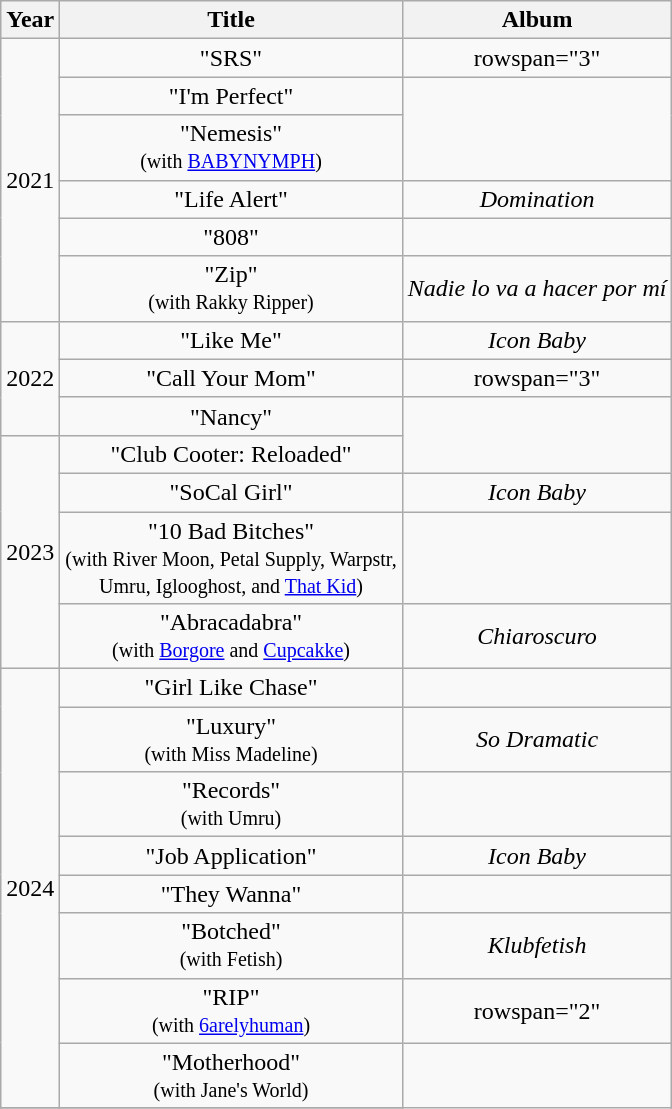<table class="wikitable plainrowheaders" style="text-align:center;">
<tr>
<th>Year</th>
<th>Title</th>
<th>Album</th>
</tr>
<tr>
<td rowspan="6">2021</td>
<td>"SRS"</td>
<td>rowspan="3" </td>
</tr>
<tr>
<td>"I'm Perfect"</td>
</tr>
<tr>
<td>"Nemesis"<br><small>(with <a href='#'>BABYNYMPH</a>)</small></td>
</tr>
<tr>
<td>"Life Alert"</td>
<td><em>Domination</em></td>
</tr>
<tr>
<td>"808"</td>
<td></td>
</tr>
<tr>
<td>"Zip"<br><small>(with Rakky Ripper)</small></td>
<td><em>Nadie lo va a hacer por mí</em></td>
</tr>
<tr>
<td rowspan="3">2022</td>
<td>"Like Me"</td>
<td><em>Icon Baby</em></td>
</tr>
<tr>
<td>"Call Your Mom"</td>
<td>rowspan="3" </td>
</tr>
<tr>
<td>"Nancy"</td>
</tr>
<tr>
<td rowspan="4">2023</td>
<td>"Club Cooter: Reloaded"</td>
</tr>
<tr>
<td>"SoCal Girl"</td>
<td><em>Icon Baby</em></td>
</tr>
<tr>
<td>"10 Bad Bitches"<br><small>(with River Moon, Petal Supply, Warpstr,<br> Umru, Iglooghost, and <a href='#'>That Kid</a>)</small></td>
<td></td>
</tr>
<tr>
<td>"Abracadabra"<br><small>(with <a href='#'>Borgore</a> and <a href='#'>Cupcakke</a>)</small></td>
<td><em>Chiaroscuro</em></td>
</tr>
<tr>
<td rowspan="8">2024</td>
<td>"Girl Like Chase"</td>
<td></td>
</tr>
<tr>
<td>"Luxury"<br><small>(with Miss Madeline)</small></td>
<td><em>So Dramatic</em></td>
</tr>
<tr>
<td>"Records"<br><small>(with Umru)</small></td>
<td></td>
</tr>
<tr>
<td>"Job Application"</td>
<td><em>Icon Baby</em></td>
</tr>
<tr>
<td>"They Wanna"</td>
<td></td>
</tr>
<tr>
<td>"Botched"<br><small>(with Fetish)</small></td>
<td><em>Klubfetish</em></td>
</tr>
<tr>
<td>"RIP"<br><small>(with <a href='#'>6arelyhuman</a>)</small></td>
<td>rowspan="2" </td>
</tr>
<tr>
<td>"Motherhood"<br><small>(with Jane's World)</small></td>
</tr>
<tr>
</tr>
</table>
